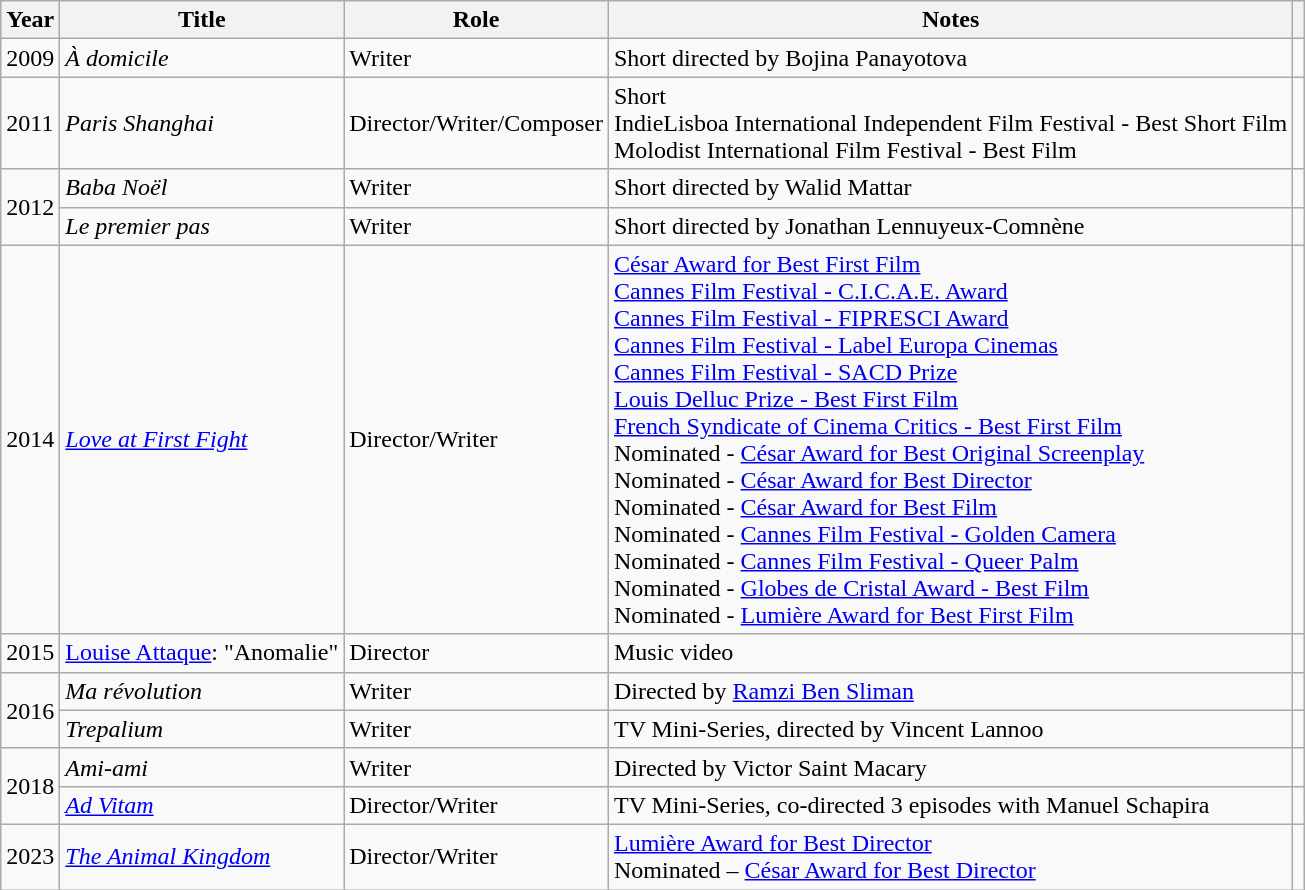<table class="wikitable sortable">
<tr>
<th>Year</th>
<th>Title</th>
<th>Role</th>
<th class="unsortable">Notes</th>
<th scope="col" class="unsortable"></th>
</tr>
<tr>
<td>2009</td>
<td><em>À domicile</em></td>
<td>Writer</td>
<td>Short directed by Bojina Panayotova</td>
<td></td>
</tr>
<tr>
<td>2011</td>
<td><em>Paris Shanghai</em></td>
<td>Director/Writer/Composer</td>
<td>Short<br>IndieLisboa International Independent Film Festival - Best Short Film<br>Molodist International Film Festival - Best Film</td>
<td style="text-align:center;"></td>
</tr>
<tr>
<td rowspan=2>2012</td>
<td><em>Baba Noël</em></td>
<td>Writer</td>
<td>Short directed by Walid Mattar</td>
<td style="text-align:center;"></td>
</tr>
<tr>
<td><em>Le premier pas</em></td>
<td>Writer</td>
<td>Short directed by Jonathan Lennuyeux-Comnène</td>
<td style="text-align:center;"></td>
</tr>
<tr>
<td>2014</td>
<td><em><a href='#'>Love at First Fight</a></em></td>
<td>Director/Writer</td>
<td><a href='#'>César Award for Best First Film</a><br><a href='#'>Cannes Film Festival - C.I.C.A.E. Award</a><br><a href='#'>Cannes Film Festival - FIPRESCI Award</a><br><a href='#'>Cannes Film Festival - Label Europa Cinemas</a><br><a href='#'>Cannes Film Festival - SACD Prize</a><br><a href='#'>Louis Delluc Prize - Best First Film</a><br><a href='#'>French Syndicate of Cinema Critics - Best First Film</a><br>Nominated - <a href='#'>César Award for Best Original Screenplay</a><br>Nominated - <a href='#'>César Award for Best Director</a><br>Nominated - <a href='#'>César Award for Best Film</a><br>Nominated - <a href='#'>Cannes Film Festival - Golden Camera</a><br>Nominated - <a href='#'>Cannes Film Festival - Queer Palm</a><br>Nominated - <a href='#'>Globes de Cristal Award - Best Film</a><br>Nominated - <a href='#'>Lumière Award for Best First Film</a></td>
<td style="text-align:center;"></td>
</tr>
<tr>
<td>2015</td>
<td><a href='#'>Louise Attaque</a>: "Anomalie"</td>
<td>Director</td>
<td>Music video</td>
<td style="text-align:center;"></td>
</tr>
<tr>
<td rowspan="2">2016</td>
<td><em>Ma révolution</em></td>
<td>Writer</td>
<td>Directed by <a href='#'>Ramzi Ben Sliman</a></td>
<td></td>
</tr>
<tr>
<td><em>Trepalium</em></td>
<td>Writer</td>
<td>TV Mini-Series, directed by Vincent Lannoo</td>
<td></td>
</tr>
<tr>
<td rowspan="2">2018</td>
<td><em>Ami-ami</em></td>
<td>Writer</td>
<td>Directed by Victor Saint Macary</td>
<td style="text-align:center;"></td>
</tr>
<tr>
<td><em><a href='#'>Ad Vitam</a></em></td>
<td>Director/Writer</td>
<td>TV Mini-Series, co-directed 3 episodes with Manuel Schapira</td>
<td style="text-align:center;"></td>
</tr>
<tr>
<td>2023</td>
<td><em><a href='#'>The Animal Kingdom</a></em></td>
<td>Director/Writer</td>
<td><a href='#'>Lumière Award for Best Director</a><br>Nominated – <a href='#'>César Award for Best Director</a></td>
<td align="center"></td>
</tr>
</table>
